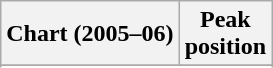<table class="wikitable sortable" border="1">
<tr>
<th>Chart (2005–06)</th>
<th>Peak<br>position</th>
</tr>
<tr>
</tr>
<tr>
</tr>
<tr>
</tr>
</table>
